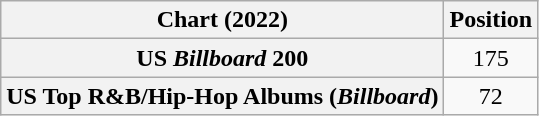<table class="wikitable sortable plainrowheaders" style="text-align:center">
<tr>
<th scope="col">Chart (2022)</th>
<th scope="col">Position</th>
</tr>
<tr>
<th scope="row">US <em>Billboard</em> 200</th>
<td>175</td>
</tr>
<tr>
<th scope="row">US Top R&B/Hip-Hop Albums (<em>Billboard</em>)</th>
<td>72</td>
</tr>
</table>
